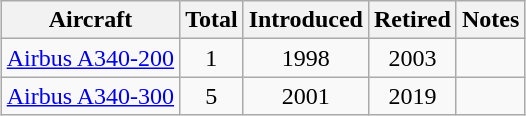<table class="wikitable" style="margin:0.5em auto; text-align:center">
<tr>
<th>Aircraft</th>
<th>Total</th>
<th>Introduced</th>
<th>Retired</th>
<th>Notes</th>
</tr>
<tr>
<td><a href='#'>Airbus A340-200</a></td>
<td>1</td>
<td>1998</td>
<td>2003</td>
<td></td>
</tr>
<tr>
<td><a href='#'>Airbus A340-300</a></td>
<td>5</td>
<td>2001</td>
<td>2019</td>
<td></td>
</tr>
</table>
